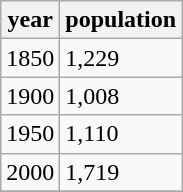<table class="wikitable">
<tr>
<th>year</th>
<th>population</th>
</tr>
<tr>
<td>1850</td>
<td>1,229</td>
</tr>
<tr>
<td>1900</td>
<td>1,008</td>
</tr>
<tr>
<td>1950</td>
<td>1,110</td>
</tr>
<tr>
<td>2000</td>
<td>1,719</td>
</tr>
<tr>
</tr>
</table>
